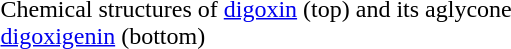<table>
<tr>
<td></td>
</tr>
<tr style="text-align: center;">
<td></td>
</tr>
<tr>
<td>Chemical structures of <a href='#'>digoxin</a> (top) and its aglycone <br><a href='#'>digoxigenin</a> (bottom)</td>
</tr>
</table>
